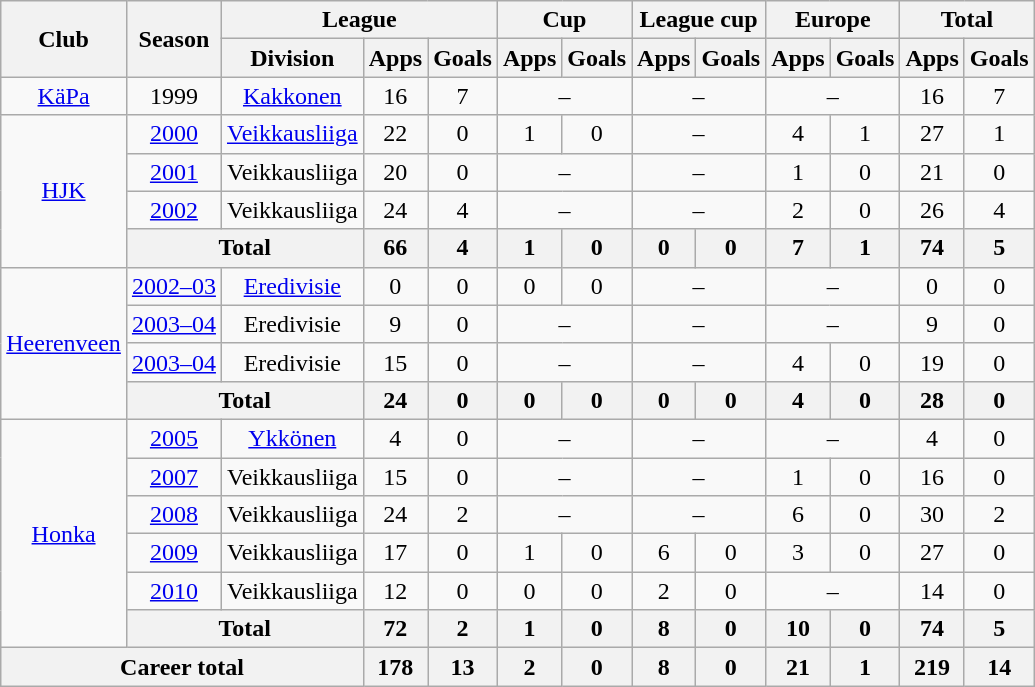<table class="wikitable" style="text-align:center">
<tr>
<th rowspan="2">Club</th>
<th rowspan="2">Season</th>
<th colspan="3">League</th>
<th colspan="2">Cup</th>
<th colspan="2">League cup</th>
<th colspan="2">Europe</th>
<th colspan="2">Total</th>
</tr>
<tr>
<th>Division</th>
<th>Apps</th>
<th>Goals</th>
<th>Apps</th>
<th>Goals</th>
<th>Apps</th>
<th>Goals</th>
<th>Apps</th>
<th>Goals</th>
<th>Apps</th>
<th>Goals</th>
</tr>
<tr>
<td><a href='#'>KäPa</a></td>
<td>1999</td>
<td><a href='#'>Kakkonen</a></td>
<td>16</td>
<td>7</td>
<td colspan=2>–</td>
<td colspan=2>–</td>
<td colspan=2>–</td>
<td>16</td>
<td>7</td>
</tr>
<tr>
<td rowspan=4><a href='#'>HJK</a></td>
<td><a href='#'>2000</a></td>
<td><a href='#'>Veikkausliiga</a></td>
<td>22</td>
<td>0</td>
<td>1</td>
<td>0</td>
<td colspan=2>–</td>
<td>4</td>
<td>1</td>
<td>27</td>
<td>1</td>
</tr>
<tr>
<td><a href='#'>2001</a></td>
<td>Veikkausliiga</td>
<td>20</td>
<td>0</td>
<td colspan=2>–</td>
<td colspan=2>–</td>
<td>1</td>
<td>0</td>
<td>21</td>
<td>0</td>
</tr>
<tr>
<td><a href='#'>2002</a></td>
<td>Veikkausliiga</td>
<td>24</td>
<td>4</td>
<td colspan=2>–</td>
<td colspan=2>–</td>
<td>2</td>
<td>0</td>
<td>26</td>
<td>4</td>
</tr>
<tr>
<th colspan=2>Total</th>
<th>66</th>
<th>4</th>
<th>1</th>
<th>0</th>
<th>0</th>
<th>0</th>
<th>7</th>
<th>1</th>
<th>74</th>
<th>5</th>
</tr>
<tr>
<td rowspan=4><a href='#'>Heerenveen</a></td>
<td><a href='#'>2002–03</a></td>
<td><a href='#'>Eredivisie</a></td>
<td>0</td>
<td>0</td>
<td>0</td>
<td>0</td>
<td colspan=2>–</td>
<td colspan=2>–</td>
<td>0</td>
<td>0</td>
</tr>
<tr>
<td><a href='#'>2003–04</a></td>
<td>Eredivisie</td>
<td>9</td>
<td>0</td>
<td colspan=2>–</td>
<td colspan=2>–</td>
<td colspan=2>–</td>
<td>9</td>
<td>0</td>
</tr>
<tr>
<td><a href='#'>2003–04</a></td>
<td>Eredivisie</td>
<td>15</td>
<td>0</td>
<td colspan=2>–</td>
<td colspan=2>–</td>
<td>4</td>
<td>0</td>
<td>19</td>
<td>0</td>
</tr>
<tr>
<th colspan=2>Total</th>
<th>24</th>
<th>0</th>
<th>0</th>
<th>0</th>
<th>0</th>
<th>0</th>
<th>4</th>
<th>0</th>
<th>28</th>
<th>0</th>
</tr>
<tr>
<td rowspan=6><a href='#'>Honka</a></td>
<td><a href='#'>2005</a></td>
<td><a href='#'>Ykkönen</a></td>
<td>4</td>
<td>0</td>
<td colspan=2>–</td>
<td colspan=2>–</td>
<td colspan=2>–</td>
<td>4</td>
<td>0</td>
</tr>
<tr>
<td><a href='#'>2007</a></td>
<td>Veikkausliiga</td>
<td>15</td>
<td>0</td>
<td colspan=2>–</td>
<td colspan=2>–</td>
<td>1</td>
<td>0</td>
<td>16</td>
<td>0</td>
</tr>
<tr>
<td><a href='#'>2008</a></td>
<td>Veikkausliiga</td>
<td>24</td>
<td>2</td>
<td colspan=2>–</td>
<td colspan=2>–</td>
<td>6</td>
<td>0</td>
<td>30</td>
<td>2</td>
</tr>
<tr>
<td><a href='#'>2009</a></td>
<td>Veikkausliiga</td>
<td>17</td>
<td>0</td>
<td>1</td>
<td>0</td>
<td>6</td>
<td>0</td>
<td>3</td>
<td>0</td>
<td>27</td>
<td>0</td>
</tr>
<tr>
<td><a href='#'>2010</a></td>
<td>Veikkausliiga</td>
<td>12</td>
<td>0</td>
<td>0</td>
<td>0</td>
<td>2</td>
<td>0</td>
<td colspan=2>–</td>
<td>14</td>
<td>0</td>
</tr>
<tr>
<th colspan=2>Total</th>
<th>72</th>
<th>2</th>
<th>1</th>
<th>0</th>
<th>8</th>
<th>0</th>
<th>10</th>
<th>0</th>
<th>74</th>
<th>5</th>
</tr>
<tr>
<th colspan="3">Career total</th>
<th>178</th>
<th>13</th>
<th>2</th>
<th>0</th>
<th>8</th>
<th>0</th>
<th>21</th>
<th>1</th>
<th>219</th>
<th>14</th>
</tr>
</table>
